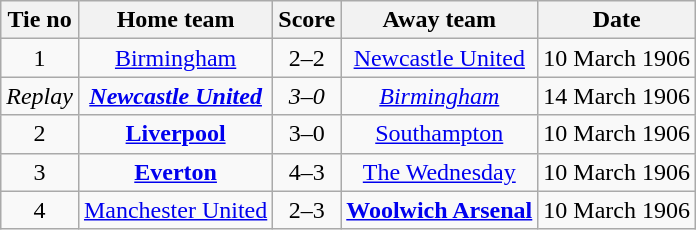<table class="wikitable" style="text-align: center">
<tr>
<th>Tie no</th>
<th>Home team</th>
<th>Score</th>
<th>Away team</th>
<th>Date</th>
</tr>
<tr>
<td>1</td>
<td><a href='#'>Birmingham</a></td>
<td>2–2</td>
<td><a href='#'>Newcastle United</a></td>
<td>10 March 1906</td>
</tr>
<tr>
<td><em>Replay</em></td>
<td><strong><em><a href='#'>Newcastle United</a></em></strong></td>
<td><em>3–0</em></td>
<td><em><a href='#'>Birmingham</a></em></td>
<td>14 March 1906</td>
</tr>
<tr>
<td>2</td>
<td><strong><a href='#'>Liverpool</a></strong></td>
<td>3–0</td>
<td><a href='#'>Southampton</a></td>
<td>10 March 1906</td>
</tr>
<tr>
<td>3</td>
<td><strong><a href='#'>Everton</a></strong></td>
<td>4–3</td>
<td><a href='#'>The Wednesday</a></td>
<td>10 March 1906</td>
</tr>
<tr>
<td>4</td>
<td><a href='#'>Manchester United</a></td>
<td>2–3</td>
<td><strong><a href='#'>Woolwich Arsenal</a></strong></td>
<td>10 March 1906</td>
</tr>
</table>
